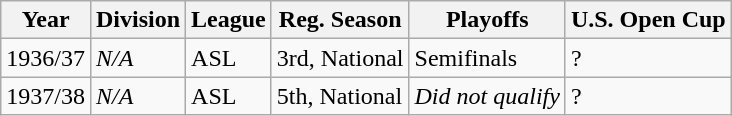<table class="wikitable">
<tr>
<th>Year</th>
<th>Division</th>
<th>League</th>
<th>Reg. Season</th>
<th>Playoffs</th>
<th>U.S. Open Cup</th>
</tr>
<tr>
<td>1936/37</td>
<td><em>N/A</em></td>
<td>ASL</td>
<td>3rd, National</td>
<td>Semifinals</td>
<td>?</td>
</tr>
<tr>
<td>1937/38</td>
<td><em>N/A</em></td>
<td>ASL</td>
<td>5th, National</td>
<td><em>Did not qualify</em></td>
<td>?</td>
</tr>
</table>
